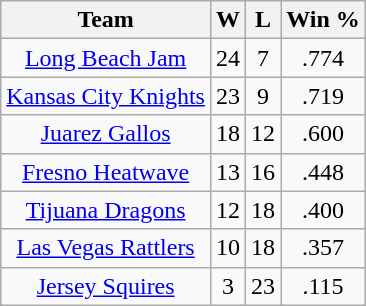<table class="wikitable">
<tr>
<th bgcolor="#DDDDFF">Team</th>
<th bgcolor="#DDDDFF">W</th>
<th bgcolor="#DDDDFF">L</th>
<th bgcolor="#DDDDFF">Win %</th>
</tr>
<tr>
<td align=center><a href='#'>Long Beach Jam</a></td>
<td align=center>24</td>
<td align=center>7</td>
<td align=center>.774</td>
</tr>
<tr>
<td align=center><a href='#'>Kansas City Knights</a></td>
<td align=center>23</td>
<td align=center>9</td>
<td align=center>.719</td>
</tr>
<tr>
<td align=center><a href='#'>Juarez Gallos</a></td>
<td align=center>18</td>
<td align=center>12</td>
<td align=center>.600</td>
</tr>
<tr>
<td align=center><a href='#'>Fresno Heatwave</a></td>
<td align=center>13</td>
<td align=center>16</td>
<td align=center>.448</td>
</tr>
<tr>
<td align=center><a href='#'>Tijuana Dragons</a></td>
<td align=center>12</td>
<td align=center>18</td>
<td align=center>.400</td>
</tr>
<tr>
<td align=center><a href='#'>Las Vegas Rattlers</a></td>
<td align=center>10</td>
<td align=center>18</td>
<td align=center>.357</td>
</tr>
<tr>
<td align=center><a href='#'>Jersey Squires</a></td>
<td align=center>3</td>
<td align=center>23</td>
<td align=center>.115</td>
</tr>
</table>
